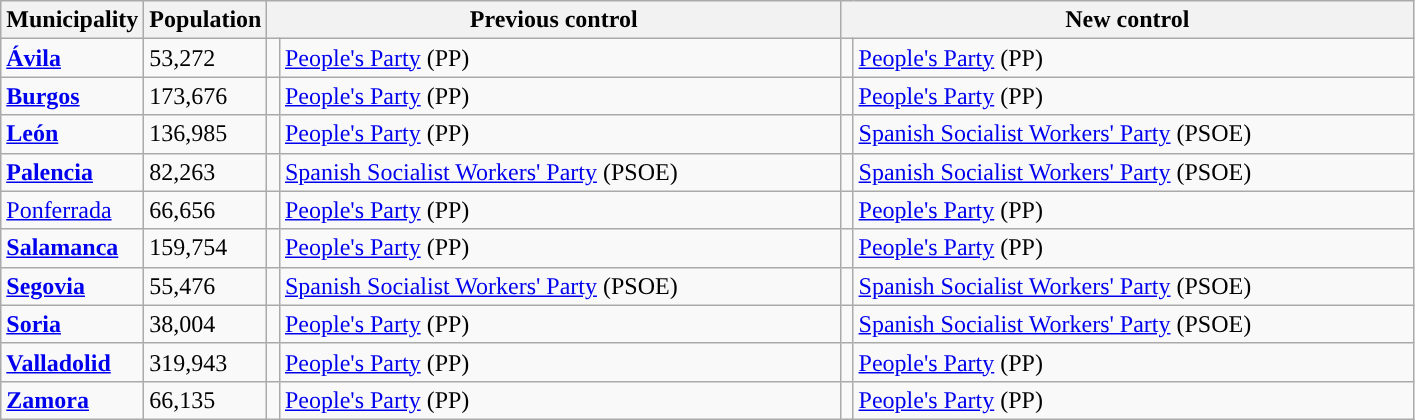<table class="wikitable sortable">
<tr>
<th>Municipality</th>
<th>Population</th>
<th colspan="2" style="width:375px;">Previous control</th>
<th colspan="2" style="width:375px;">New control</th>
</tr>
<tr>
<td><strong><a href='#'>Ávila</a></strong></td>
<td>53,272</td>
<td width="1" style="color:inherit;background:"></td>
<td><a href='#'>People's Party</a> (PP)</td>
<td width="1" style="color:inherit;background:"></td>
<td><a href='#'>People's Party</a> (PP)</td>
</tr>
<tr>
<td><strong><a href='#'>Burgos</a></strong></td>
<td>173,676</td>
<td style="color:inherit;background:"></td>
<td><a href='#'>People's Party</a> (PP)</td>
<td style="color:inherit;background:"></td>
<td><a href='#'>People's Party</a> (PP)</td>
</tr>
<tr>
<td><strong><a href='#'>León</a></strong></td>
<td>136,985</td>
<td style="color:inherit;background:"></td>
<td><a href='#'>People's Party</a> (PP)</td>
<td style="color:inherit;background:"></td>
<td><a href='#'>Spanish Socialist Workers' Party</a> (PSOE)</td>
</tr>
<tr>
<td><strong><a href='#'>Palencia</a></strong></td>
<td>82,263</td>
<td style="color:inherit;background:"></td>
<td><a href='#'>Spanish Socialist Workers' Party</a> (PSOE)</td>
<td style="color:inherit;background:"></td>
<td><a href='#'>Spanish Socialist Workers' Party</a> (PSOE)</td>
</tr>
<tr>
<td><a href='#'>Ponferrada</a></td>
<td>66,656</td>
<td style="color:inherit;background:"></td>
<td><a href='#'>People's Party</a> (PP)</td>
<td style="color:inherit;background:"></td>
<td><a href='#'>People's Party</a> (PP)</td>
</tr>
<tr>
<td><strong><a href='#'>Salamanca</a></strong></td>
<td>159,754</td>
<td style="color:inherit;background:"></td>
<td><a href='#'>People's Party</a> (PP)</td>
<td style="color:inherit;background:"></td>
<td><a href='#'>People's Party</a> (PP)</td>
</tr>
<tr>
<td><strong><a href='#'>Segovia</a></strong></td>
<td>55,476</td>
<td style="color:inherit;background:"></td>
<td><a href='#'>Spanish Socialist Workers' Party</a> (PSOE)</td>
<td style="color:inherit;background:"></td>
<td><a href='#'>Spanish Socialist Workers' Party</a> (PSOE)</td>
</tr>
<tr>
<td><strong><a href='#'>Soria</a></strong></td>
<td>38,004</td>
<td style="color:inherit;background:"></td>
<td><a href='#'>People's Party</a> (PP)</td>
<td style="color:inherit;background:"></td>
<td><a href='#'>Spanish Socialist Workers' Party</a> (PSOE)</td>
</tr>
<tr>
<td><strong><a href='#'>Valladolid</a></strong></td>
<td>319,943</td>
<td style="color:inherit;background:"></td>
<td><a href='#'>People's Party</a> (PP)</td>
<td style="color:inherit;background:"></td>
<td><a href='#'>People's Party</a> (PP)</td>
</tr>
<tr>
<td><strong><a href='#'>Zamora</a></strong></td>
<td>66,135</td>
<td style="color:inherit;background:"></td>
<td><a href='#'>People's Party</a> (PP)</td>
<td style="color:inherit;background:"></td>
<td><a href='#'>People's Party</a> (PP)</td>
</tr>
</table>
